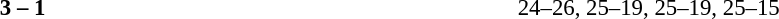<table width=100% cellspacing=1>
<tr>
<th width=20%></th>
<th width=12%></th>
<th width=20%></th>
<th width=33%></th>
<td></td>
</tr>
<tr style=font-size:95%>
<td align=right><strong></strong></td>
<td align=center><strong>3 – 1</strong></td>
<td></td>
<td>24–26, 25–19, 25–19, 25–15</td>
</tr>
</table>
